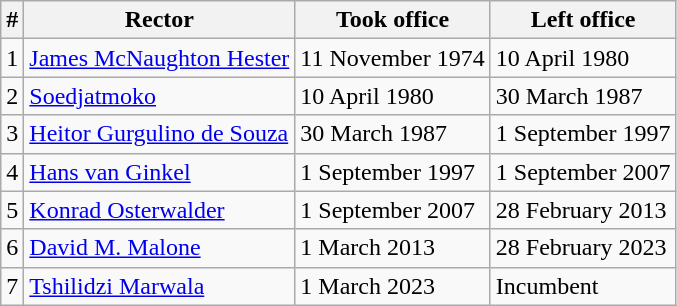<table class="wikitable sortable">
<tr>
<th>#</th>
<th>Rector</th>
<th>Took office</th>
<th>Left office</th>
</tr>
<tr>
<td>1</td>
<td><a href='#'>James McNaughton Hester</a></td>
<td>11 November 1974</td>
<td>10 April 1980</td>
</tr>
<tr>
<td>2</td>
<td><a href='#'>Soedjatmoko</a></td>
<td>10 April 1980</td>
<td>30 March 1987</td>
</tr>
<tr>
<td>3</td>
<td><a href='#'>Heitor Gurgulino de Souza</a></td>
<td>30 March 1987</td>
<td>1 September 1997</td>
</tr>
<tr>
<td>4</td>
<td><a href='#'>Hans van Ginkel</a></td>
<td>1 September 1997</td>
<td>1 September 2007</td>
</tr>
<tr>
<td>5</td>
<td><a href='#'>Konrad Osterwalder</a></td>
<td>1 September 2007</td>
<td>28 February 2013</td>
</tr>
<tr>
<td>6</td>
<td><a href='#'>David M. Malone</a></td>
<td>1 March 2013</td>
<td>28 February 2023</td>
</tr>
<tr>
<td>7</td>
<td><a href='#'>Tshilidzi Marwala</a></td>
<td>1 March 2023</td>
<td>Incumbent</td>
</tr>
</table>
